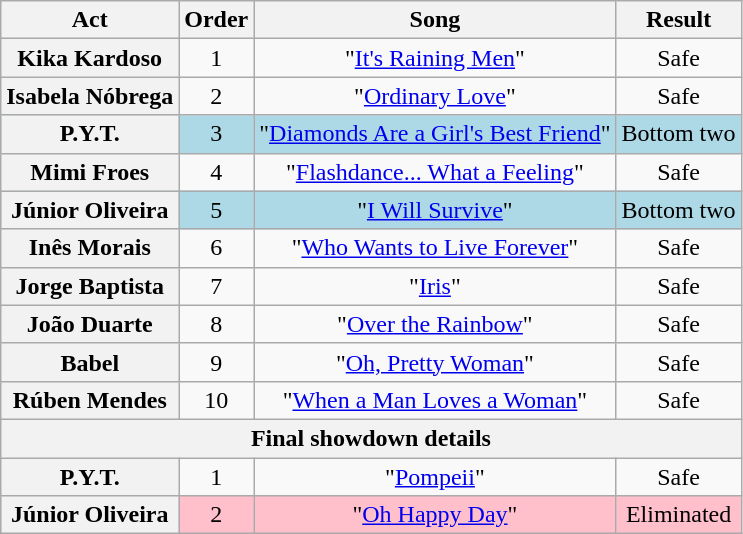<table class="wikitable plainrowheaders" style="text-align:center;">
<tr>
<th scope="col">Act</th>
<th scope="col">Order</th>
<th scope="col">Song</th>
<th scope="col">Result</th>
</tr>
<tr>
<th scope="row">Kika Kardoso</th>
<td>1</td>
<td>"<a href='#'>It's Raining Men</a>"</td>
<td>Safe</td>
</tr>
<tr>
<th scope="row">Isabela Nóbrega</th>
<td>2</td>
<td>"<a href='#'>Ordinary Love</a>"</td>
<td>Safe</td>
</tr>
<tr style="background:lightblue;">
<th scope="row">P.Y.T.</th>
<td>3</td>
<td>"<a href='#'>Diamonds Are a Girl's Best Friend</a>"</td>
<td>Bottom two</td>
</tr>
<tr>
<th scope="row">Mimi Froes</th>
<td>4</td>
<td>"<a href='#'>Flashdance... What a Feeling</a>"</td>
<td>Safe</td>
</tr>
<tr style="background:lightblue;">
<th scope="row">Júnior Oliveira</th>
<td>5</td>
<td>"<a href='#'>I Will Survive</a>"</td>
<td>Bottom two</td>
</tr>
<tr>
<th scope="row">Inês Morais</th>
<td>6</td>
<td>"<a href='#'>Who Wants to Live Forever</a>"</td>
<td>Safe</td>
</tr>
<tr>
<th scope="row">Jorge Baptista</th>
<td>7</td>
<td>"<a href='#'>Iris</a>"</td>
<td>Safe</td>
</tr>
<tr>
<th scope="row">João Duarte</th>
<td>8</td>
<td>"<a href='#'>Over the Rainbow</a>"</td>
<td>Safe</td>
</tr>
<tr>
<th scope="row">Babel</th>
<td>9</td>
<td>"<a href='#'>Oh, Pretty Woman</a>"</td>
<td>Safe</td>
</tr>
<tr>
<th scope="row">Rúben Mendes</th>
<td>10</td>
<td>"<a href='#'>When a Man Loves a Woman</a>"</td>
<td>Safe</td>
</tr>
<tr>
<th colspan="4">Final showdown details</th>
</tr>
<tr>
<th scope="row">P.Y.T.</th>
<td>1</td>
<td>"<a href='#'>Pompeii</a>"</td>
<td>Safe</td>
</tr>
<tr style="background:pink;">
<th scope="row">Júnior Oliveira</th>
<td>2</td>
<td>"<a href='#'>Oh Happy Day</a>"</td>
<td>Eliminated</td>
</tr>
</table>
